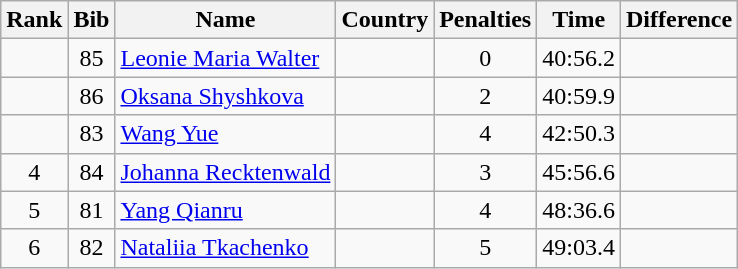<table class="wikitable sortable" style="text-align:center">
<tr>
<th>Rank</th>
<th>Bib</th>
<th>Name</th>
<th>Country</th>
<th>Penalties</th>
<th>Time</th>
<th>Difference</th>
</tr>
<tr>
<td></td>
<td>85</td>
<td align="left"><a href='#'>Leonie Maria Walter</a><br></td>
<td align="left"></td>
<td>0</td>
<td>40:56.2</td>
<td></td>
</tr>
<tr>
<td></td>
<td>86</td>
<td align="left"><a href='#'>Oksana Shyshkova</a><br></td>
<td align="left"></td>
<td>2</td>
<td>40:59.9</td>
<td></td>
</tr>
<tr>
<td></td>
<td>83</td>
<td align="left"><a href='#'>Wang Yue</a><br></td>
<td align="left"></td>
<td>4</td>
<td>42:50.3</td>
<td></td>
</tr>
<tr>
<td>4</td>
<td>84</td>
<td align="left"><a href='#'>Johanna Recktenwald</a><br></td>
<td align="left"></td>
<td>3</td>
<td>45:56.6</td>
<td></td>
</tr>
<tr>
<td>5</td>
<td>81</td>
<td align="left"><a href='#'>Yang Qianru</a><br></td>
<td align="left"></td>
<td>4</td>
<td>48:36.6</td>
<td></td>
</tr>
<tr>
<td>6</td>
<td>82</td>
<td align="left"><a href='#'>Nataliia Tkachenko</a><br></td>
<td align="left"></td>
<td>5</td>
<td>49:03.4</td>
<td></td>
</tr>
</table>
